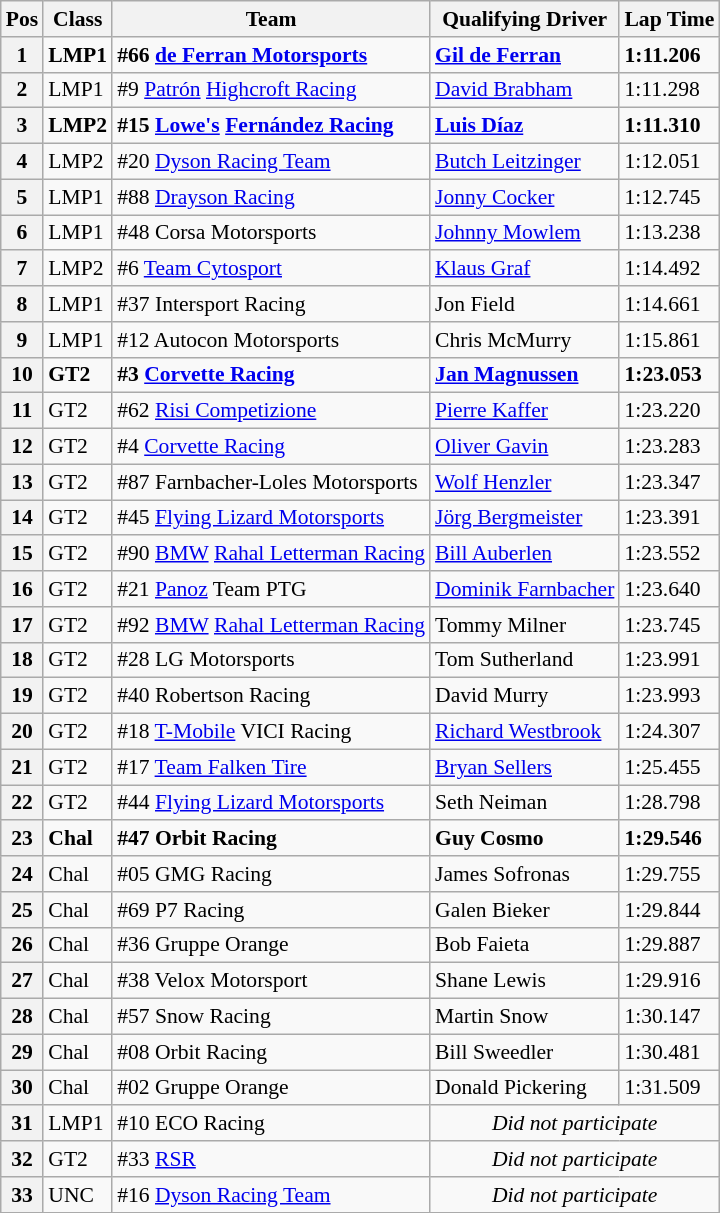<table class="wikitable" style="font-size: 90%;">
<tr>
<th>Pos</th>
<th>Class</th>
<th>Team</th>
<th>Qualifying Driver</th>
<th>Lap Time</th>
</tr>
<tr style="font-weight:bold">
<th>1</th>
<td>LMP1</td>
<td>#66 <a href='#'>de Ferran Motorsports</a></td>
<td><a href='#'>Gil de Ferran</a></td>
<td>1:11.206</td>
</tr>
<tr>
<th>2</th>
<td>LMP1</td>
<td>#9 <a href='#'>Patrón</a> <a href='#'>Highcroft Racing</a></td>
<td><a href='#'>David Brabham</a></td>
<td>1:11.298</td>
</tr>
<tr style="font-weight:bold">
<th>3</th>
<td>LMP2</td>
<td>#15 <a href='#'>Lowe's</a> <a href='#'>Fernández Racing</a></td>
<td><a href='#'>Luis Díaz</a></td>
<td>1:11.310</td>
</tr>
<tr>
<th>4</th>
<td>LMP2</td>
<td>#20 <a href='#'>Dyson Racing Team</a></td>
<td><a href='#'>Butch Leitzinger</a></td>
<td>1:12.051</td>
</tr>
<tr>
<th>5</th>
<td>LMP1</td>
<td>#88 <a href='#'>Drayson Racing</a></td>
<td><a href='#'>Jonny Cocker</a></td>
<td>1:12.745</td>
</tr>
<tr>
<th>6</th>
<td>LMP1</td>
<td>#48 Corsa Motorsports</td>
<td><a href='#'>Johnny Mowlem</a></td>
<td>1:13.238</td>
</tr>
<tr>
<th>7</th>
<td>LMP2</td>
<td>#6 <a href='#'>Team Cytosport</a></td>
<td><a href='#'>Klaus Graf</a></td>
<td>1:14.492</td>
</tr>
<tr>
<th>8</th>
<td>LMP1</td>
<td>#37 Intersport Racing</td>
<td>Jon Field</td>
<td>1:14.661</td>
</tr>
<tr>
<th>9</th>
<td>LMP1</td>
<td>#12 Autocon Motorsports</td>
<td>Chris McMurry</td>
<td>1:15.861</td>
</tr>
<tr style="font-weight:bold">
<th>10</th>
<td>GT2</td>
<td>#3 <a href='#'>Corvette Racing</a></td>
<td><a href='#'>Jan Magnussen</a></td>
<td>1:23.053</td>
</tr>
<tr>
<th>11</th>
<td>GT2</td>
<td>#62 <a href='#'>Risi Competizione</a></td>
<td><a href='#'>Pierre Kaffer</a></td>
<td>1:23.220</td>
</tr>
<tr>
<th>12</th>
<td>GT2</td>
<td>#4 <a href='#'>Corvette Racing</a></td>
<td><a href='#'>Oliver Gavin</a></td>
<td>1:23.283</td>
</tr>
<tr>
<th>13</th>
<td>GT2</td>
<td>#87 Farnbacher-Loles Motorsports</td>
<td><a href='#'>Wolf Henzler</a></td>
<td>1:23.347</td>
</tr>
<tr>
<th>14</th>
<td>GT2</td>
<td>#45 <a href='#'>Flying Lizard Motorsports</a></td>
<td><a href='#'>Jörg Bergmeister</a></td>
<td>1:23.391</td>
</tr>
<tr>
<th>15</th>
<td>GT2</td>
<td>#90 <a href='#'>BMW</a> <a href='#'>Rahal Letterman Racing</a></td>
<td><a href='#'>Bill Auberlen</a></td>
<td>1:23.552</td>
</tr>
<tr>
<th>16</th>
<td>GT2</td>
<td>#21 <a href='#'>Panoz</a> Team PTG</td>
<td><a href='#'>Dominik Farnbacher</a></td>
<td>1:23.640</td>
</tr>
<tr>
<th>17</th>
<td>GT2</td>
<td>#92 <a href='#'>BMW</a> <a href='#'>Rahal Letterman Racing</a></td>
<td>Tommy Milner</td>
<td>1:23.745</td>
</tr>
<tr>
<th>18</th>
<td>GT2</td>
<td>#28 LG Motorsports</td>
<td>Tom Sutherland</td>
<td>1:23.991</td>
</tr>
<tr>
<th>19</th>
<td>GT2</td>
<td>#40 Robertson Racing</td>
<td>David Murry</td>
<td>1:23.993</td>
</tr>
<tr>
<th>20</th>
<td>GT2</td>
<td>#18 <a href='#'>T-Mobile</a> VICI Racing</td>
<td><a href='#'>Richard Westbrook</a></td>
<td>1:24.307</td>
</tr>
<tr>
<th>21</th>
<td>GT2</td>
<td>#17 <a href='#'>Team Falken Tire</a></td>
<td><a href='#'>Bryan Sellers</a></td>
<td>1:25.455</td>
</tr>
<tr>
<th>22</th>
<td>GT2</td>
<td>#44 <a href='#'>Flying Lizard Motorsports</a></td>
<td>Seth Neiman</td>
<td>1:28.798</td>
</tr>
<tr style="font-weight:bold">
<th>23</th>
<td>Chal</td>
<td>#47 Orbit Racing</td>
<td>Guy Cosmo</td>
<td>1:29.546</td>
</tr>
<tr>
<th>24</th>
<td>Chal</td>
<td>#05 GMG Racing</td>
<td>James Sofronas</td>
<td>1:29.755</td>
</tr>
<tr>
<th>25</th>
<td>Chal</td>
<td>#69 P7 Racing</td>
<td>Galen Bieker</td>
<td>1:29.844</td>
</tr>
<tr>
<th>26</th>
<td>Chal</td>
<td>#36 Gruppe Orange</td>
<td>Bob Faieta</td>
<td>1:29.887</td>
</tr>
<tr>
<th>27</th>
<td>Chal</td>
<td>#38 Velox Motorsport</td>
<td>Shane Lewis</td>
<td>1:29.916</td>
</tr>
<tr>
<th>28</th>
<td>Chal</td>
<td>#57 Snow Racing</td>
<td>Martin Snow</td>
<td>1:30.147</td>
</tr>
<tr>
<th>29</th>
<td>Chal</td>
<td>#08 Orbit Racing</td>
<td>Bill Sweedler</td>
<td>1:30.481</td>
</tr>
<tr>
<th>30</th>
<td>Chal</td>
<td>#02 Gruppe Orange</td>
<td>Donald Pickering</td>
<td>1:31.509</td>
</tr>
<tr>
<th>31</th>
<td>LMP1</td>
<td>#10 ECO Racing</td>
<td colspan=2 align="center"><em>Did not participate</em></td>
</tr>
<tr>
<th>32</th>
<td>GT2</td>
<td>#33 <a href='#'>RSR</a></td>
<td colspan=2 align="center"><em>Did not participate</em></td>
</tr>
<tr>
<th>33</th>
<td>UNC</td>
<td>#16 <a href='#'>Dyson Racing Team</a></td>
<td colspan=2 align="center"><em>Did not participate</em></td>
</tr>
<tr>
</tr>
</table>
